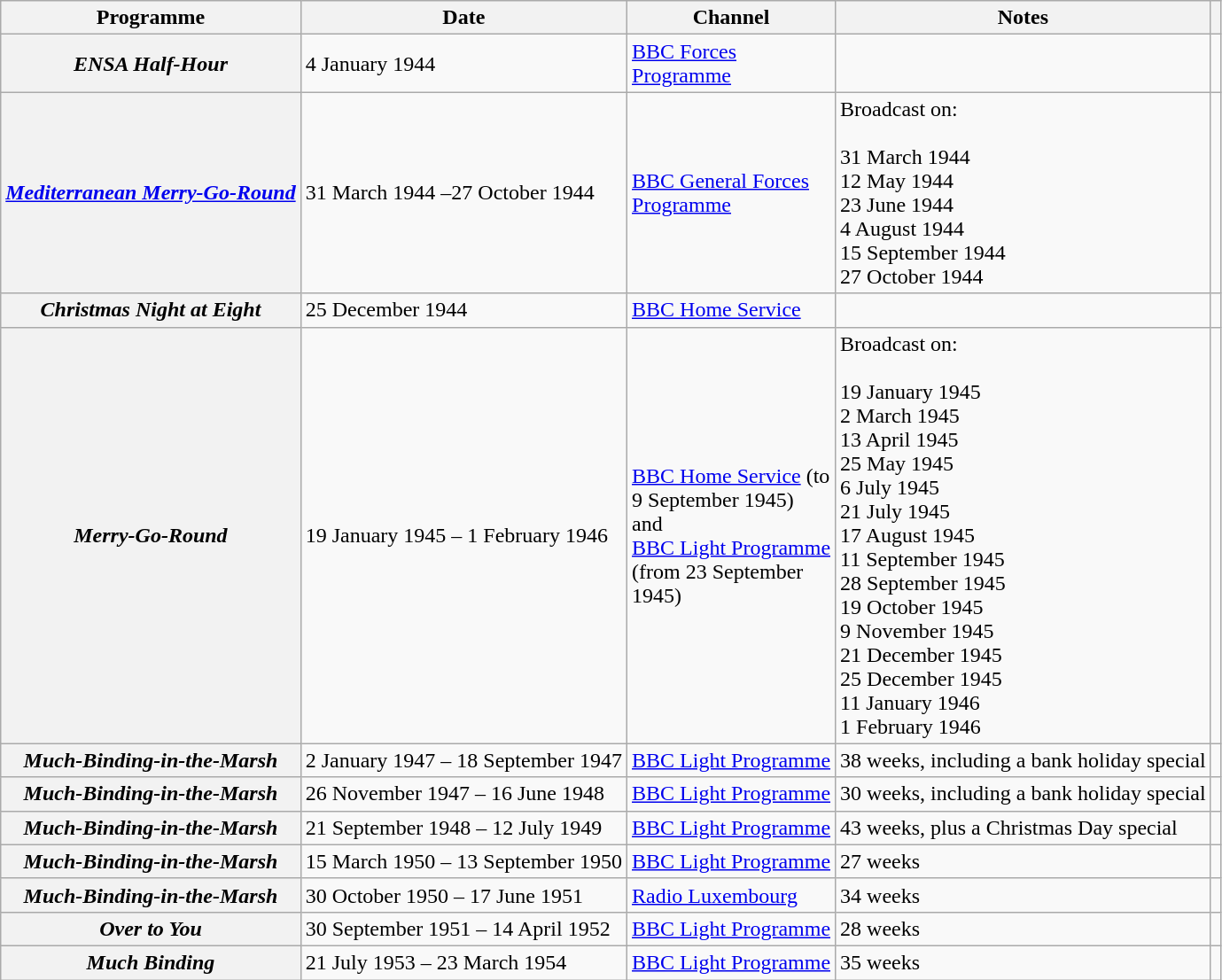<table class="wikitable plainrowheaders" style="margin-right: 0;">
<tr>
<th scope="col">Programme</th>
<th scope="col">Date</th>
<th scope="col" style="width:6em;">Channel</th>
<th scope="col" class="unsortable">Notes</th>
<th scope="col" class="unsortable"></th>
</tr>
<tr>
<th scope="row"><em>ENSA Half-Hour</em></th>
<td>4 January 1944</td>
<td><a href='#'>BBC Forces Programme</a></td>
<td></td>
<td></td>
</tr>
<tr>
<th scope="row"><em><a href='#'>Mediterranean Merry-Go-Round</a></em></th>
<td>31 March 1944 –27 October 1944</td>
<td><a href='#'>BBC General Forces Programme</a></td>
<td>Broadcast on:<br><br>31 March 1944<br>
12 May 1944<br>
23 June 1944<br>
4 August 1944<br>
15 September 1944<br>
27 October 1944</td>
<td><br><br><br><br><br><br></td>
</tr>
<tr>
<th scope="row"><em>Christmas Night at Eight</em></th>
<td>25 December 1944</td>
<td><a href='#'>BBC Home Service</a></td>
<td></td>
<td></td>
</tr>
<tr>
<th scope="row"><em>Merry-Go-Round</em></th>
<td>19 January 1945 – 1 February 1946</td>
<td><a href='#'>BBC Home Service</a> (to 9 September 1945)<br>and <a href='#'>BBC&nbsp;Light&nbsp;Programme</a> (from 23 September 1945)</td>
<td>Broadcast on:<br><br>19 January 1945<br>
2 March 1945<br>
13 April 1945<br>
25 May 1945<br>
6 July 1945<br>
21 July 1945<br>
17 August 1945<br>
11 September 1945<br>
28 September 1945<br>
19 October 1945<br>
9 November 1945<br>
21 December 1945<br>
25 December 1945<br>
11 January 1946<br>
1 February 1946</td>
<td><br><br><br><br><br><br><br><br><br><br><br><br><br><br><br></td>
</tr>
<tr>
<th scope="row"><em>Much-Binding-in-the-Marsh</em></th>
<td>2 January 1947 – 18 September 1947</td>
<td><a href='#'>BBC Light Programme</a></td>
<td>38 weeks, including a bank holiday special</td>
<td></td>
</tr>
<tr>
<th scope="row"><em>Much-Binding-in-the-Marsh</em></th>
<td>26 November 1947 – 16 June 1948</td>
<td><a href='#'>BBC Light Programme</a></td>
<td>30 weeks, including a bank holiday special</td>
<td></td>
</tr>
<tr>
<th scope="row"><em>Much-Binding-in-the-Marsh</em></th>
<td>21 September 1948 – 12 July 1949</td>
<td><a href='#'>BBC Light Programme</a></td>
<td>43 weeks, plus a Christmas Day special</td>
<td></td>
</tr>
<tr>
<th scope="row"><em>Much-Binding-in-the-Marsh</em></th>
<td>15 March 1950 – 13 September 1950</td>
<td><a href='#'>BBC Light Programme</a></td>
<td>27 weeks</td>
<td></td>
</tr>
<tr>
<th scope="row"><em>Much-Binding-in-the-Marsh</em></th>
<td>30 October 1950 – 17 June 1951</td>
<td><a href='#'>Radio Luxembourg</a></td>
<td>34 weeks</td>
<td></td>
</tr>
<tr>
<th scope="row"><em>Over to You</em></th>
<td>30 September 1951 – 14 April 1952</td>
<td><a href='#'>BBC Light Programme</a></td>
<td>28 weeks</td>
<td></td>
</tr>
<tr>
<th scope="row"><em>Much Binding</em></th>
<td>21 July 1953 – 23 March 1954</td>
<td><a href='#'>BBC Light Programme</a></td>
<td>35 weeks</td>
<td></td>
</tr>
</table>
